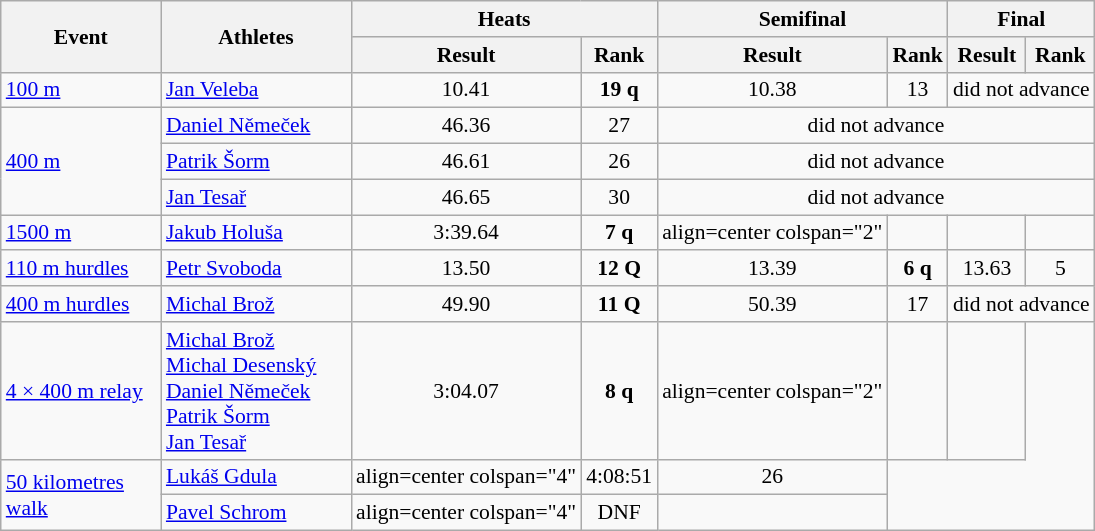<table class="wikitable" border="1" style="font-size:90%">
<tr>
<th rowspan="2" width=100>Event</th>
<th rowspan="2" width=120>Athletes</th>
<th colspan="2">Heats</th>
<th colspan="2">Semifinal</th>
<th colspan="2">Final</th>
</tr>
<tr>
<th>Result</th>
<th>Rank</th>
<th>Result</th>
<th>Rank</th>
<th>Result</th>
<th>Rank</th>
</tr>
<tr>
<td><a href='#'>100 m</a></td>
<td><a href='#'>Jan Veleba</a></td>
<td align=center>10.41</td>
<td align=center><strong>19 q</strong></td>
<td align=center>10.38</td>
<td align=center>13</td>
<td align=center colspan="2">did not advance</td>
</tr>
<tr>
<td rowspan=3><a href='#'>400 m</a></td>
<td><a href='#'>Daniel Němeček</a></td>
<td align=center>46.36</td>
<td align=center>27</td>
<td align=center colspan="4">did not advance</td>
</tr>
<tr>
<td><a href='#'>Patrik Šorm</a></td>
<td align=center>46.61</td>
<td align=center>26</td>
<td align=center colspan="4">did not advance</td>
</tr>
<tr>
<td><a href='#'>Jan Tesař</a></td>
<td align=center>46.65</td>
<td align=center>30</td>
<td align=center colspan="4">did not advance</td>
</tr>
<tr>
<td><a href='#'>1500 m</a></td>
<td><a href='#'>Jakub Holuša</a></td>
<td align=center>3:39.64</td>
<td align=center><strong>7 q</strong></td>
<td>align=center colspan="2" </td>
<td align=center></td>
<td align=center></td>
</tr>
<tr>
<td><a href='#'>110 m hurdles</a></td>
<td><a href='#'>Petr Svoboda</a></td>
<td align=center>13.50</td>
<td align=center><strong>12 Q</strong></td>
<td align=center>13.39</td>
<td align=center><strong>6 q</strong></td>
<td align=center>13.63</td>
<td align=center>5</td>
</tr>
<tr>
<td><a href='#'>400 m hurdles</a></td>
<td><a href='#'>Michal Brož</a></td>
<td align=center>49.90</td>
<td align=center><strong>11 Q</strong></td>
<td align=center>50.39</td>
<td align=center>17</td>
<td align=center colspan="2">did not advance</td>
</tr>
<tr>
<td><a href='#'>4 × 400 m relay</a></td>
<td><a href='#'>Michal Brož</a><br><a href='#'>Michal Desenský </a><br><a href='#'>Daniel Němeček</a><br><a href='#'>Patrik Šorm </a><br><a href='#'>Jan Tesař </a></td>
<td align=center>3:04.07</td>
<td align=center><strong>8 q</strong></td>
<td>align=center colspan="2" </td>
<td align=center></td>
<td align=center></td>
</tr>
<tr>
<td rowspan=3><a href='#'>50 kilometres walk</a></td>
<td><a href='#'>Lukáš Gdula</a></td>
<td>align=center colspan="4" </td>
<td align=center>4:08:51</td>
<td align=center>26</td>
</tr>
<tr>
<td><a href='#'>Pavel Schrom</a></td>
<td>align=center colspan="4" </td>
<td align=center>DNF</td>
<td align=center></td>
</tr>
</table>
